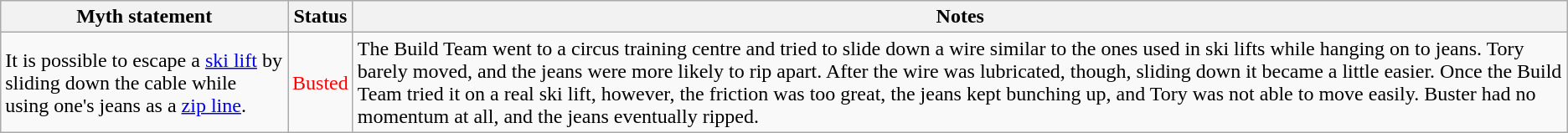<table class="wikitable plainrowheaders">
<tr>
<th>Myth statement</th>
<th>Status</th>
<th>Notes</th>
</tr>
<tr>
<td>It is possible to escape a <a href='#'>ski lift</a> by sliding down the cable while using one's jeans as a <a href='#'>zip line</a>.</td>
<td style="color:red">Busted</td>
<td>The Build Team went to a circus training centre and tried to slide down a wire similar to the ones used in ski lifts while hanging on to jeans. Tory barely moved, and the jeans were more likely to rip apart. After the wire was lubricated, though, sliding down it became a little easier. Once the Build Team tried it on a real ski lift, however, the friction was too great, the jeans kept bunching up, and Tory was not able to move easily. Buster had no momentum at all, and the jeans eventually ripped.</td>
</tr>
</table>
